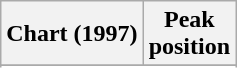<table class="wikitable plainrowheaders" style="text-align:center">
<tr>
<th>Chart (1997)</th>
<th>Peak<br>position</th>
</tr>
<tr>
</tr>
<tr>
</tr>
</table>
